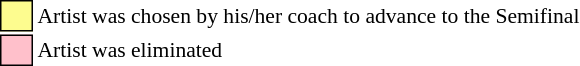<table class="toccolours" style="font-size: 90%; white-space: nowrap">
<tr>
<td style="background:#fdfc8f; border:1px solid black">     </td>
<td>Artist was chosen by his/her coach to advance to the Semifinal</td>
</tr>
<tr>
<td style="background:pink; border:1px solid black">     </td>
<td>Artist was eliminated</td>
</tr>
</table>
